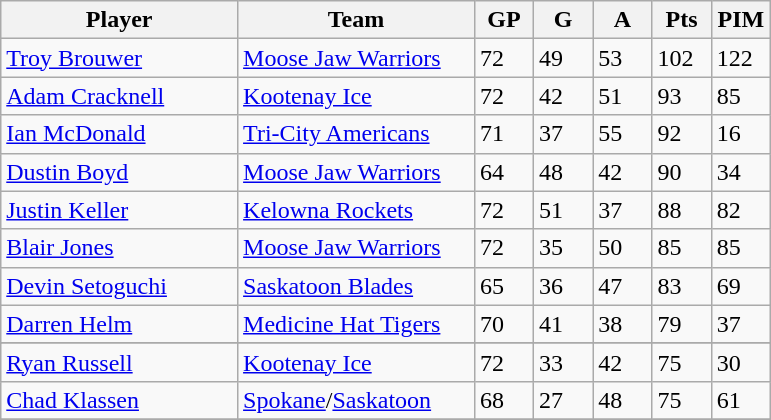<table class="wikitable">
<tr>
<th width="30%">Player</th>
<th width="30%">Team</th>
<th width="7.5%">GP</th>
<th width="7.5%">G</th>
<th width="7.5%">A</th>
<th width="7.5%">Pts</th>
<th width="7.5%">PIM</th>
</tr>
<tr>
<td><a href='#'>Troy Brouwer</a></td>
<td><a href='#'>Moose Jaw Warriors</a></td>
<td>72</td>
<td>49</td>
<td>53</td>
<td>102</td>
<td>122</td>
</tr>
<tr>
<td><a href='#'>Adam Cracknell</a></td>
<td><a href='#'>Kootenay Ice</a></td>
<td>72</td>
<td>42</td>
<td>51</td>
<td>93</td>
<td>85</td>
</tr>
<tr>
<td><a href='#'>Ian McDonald</a></td>
<td><a href='#'>Tri-City Americans</a></td>
<td>71</td>
<td>37</td>
<td>55</td>
<td>92</td>
<td>16</td>
</tr>
<tr>
<td><a href='#'>Dustin Boyd</a></td>
<td><a href='#'>Moose Jaw Warriors</a></td>
<td>64</td>
<td>48</td>
<td>42</td>
<td>90</td>
<td>34</td>
</tr>
<tr>
<td><a href='#'>Justin Keller</a></td>
<td><a href='#'>Kelowna Rockets</a></td>
<td>72</td>
<td>51</td>
<td>37</td>
<td>88</td>
<td>82</td>
</tr>
<tr>
<td><a href='#'>Blair Jones</a></td>
<td><a href='#'>Moose Jaw Warriors</a></td>
<td>72</td>
<td>35</td>
<td>50</td>
<td>85</td>
<td>85</td>
</tr>
<tr>
<td><a href='#'>Devin Setoguchi</a></td>
<td><a href='#'>Saskatoon Blades</a></td>
<td>65</td>
<td>36</td>
<td>47</td>
<td>83</td>
<td>69</td>
</tr>
<tr>
<td><a href='#'>Darren Helm</a></td>
<td><a href='#'>Medicine Hat Tigers</a></td>
<td>70</td>
<td>41</td>
<td>38</td>
<td>79</td>
<td>37</td>
</tr>
<tr>
</tr>
<tr>
<td><a href='#'>Ryan Russell</a></td>
<td><a href='#'>Kootenay Ice</a></td>
<td>72</td>
<td>33</td>
<td>42</td>
<td>75</td>
<td>30</td>
</tr>
<tr>
<td><a href='#'>Chad Klassen</a></td>
<td><a href='#'>Spokane</a>/<a href='#'>Saskatoon</a></td>
<td>68</td>
<td>27</td>
<td>48</td>
<td>75</td>
<td>61</td>
</tr>
<tr>
</tr>
</table>
